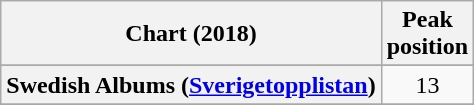<table class="wikitable sortable plainrowheaders" style="text-align:center">
<tr>
<th scope="col">Chart (2018)</th>
<th scope="col">Peak<br> position</th>
</tr>
<tr>
</tr>
<tr>
</tr>
<tr>
</tr>
<tr>
</tr>
<tr>
</tr>
<tr>
</tr>
<tr>
<th scope="row">Swedish Albums (<a href='#'>Sverigetopplistan</a>)</th>
<td>13</td>
</tr>
<tr>
</tr>
<tr>
</tr>
<tr>
</tr>
</table>
